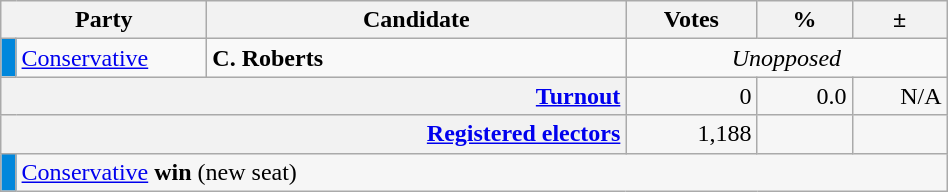<table class=wikitable>
<tr>
<th scope="col" colspan="2" style="width: 130px">Party</th>
<th scope="col" style="width: 17em">Candidate</th>
<th scope="col" style="width: 5em">Votes</th>
<th scope="col" style="width: 3.5em">%</th>
<th scope="col" style="width: 3.5em">±</th>
</tr>
<tr>
<td style="background:#0087DC;"></td>
<td><a href='#'>Conservative</a></td>
<td><strong>C. Roberts</strong></td>
<td style="text-align: center; "colspan="3"><em>Unopposed</em></td>
</tr>
<tr style="background-color:#F6F6F6">
<th colspan="3" style="text-align: right; margin-right: 0.5em"><a href='#'>Turnout</a></th>
<td style="text-align: right; margin-right: 0.5em">0</td>
<td style="text-align: right; margin-right: 0.5em">0.0</td>
<td style="text-align: right; margin-right: 0.5em">N/A</td>
</tr>
<tr style="background-color:#F6F6F6;">
<th colspan="3" style="text-align:right;"><a href='#'>Registered electors</a></th>
<td style="text-align:right; margin-right:0.5em">1,188</td>
<td></td>
<td></td>
</tr>
<tr style="background-color:#F6F6F6">
<td style="background:#0087DC;"></td>
<td colspan="5"><a href='#'>Conservative</a> <strong>win</strong> (new seat)</td>
</tr>
</table>
